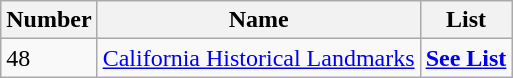<table class="wikitable">
<tr>
<th>Number</th>
<th>Name</th>
<th>List</th>
</tr>
<tr>
<td>48</td>
<td><a href='#'>California Historical Landmarks</a></td>
<td><a href='#'><strong>See List</strong></a></td>
</tr>
</table>
